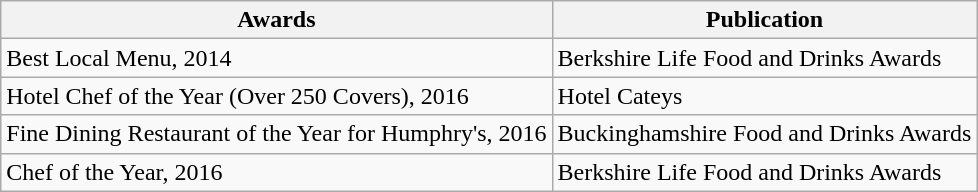<table class="wikitable">
<tr>
<th>Awards</th>
<th>Publication</th>
</tr>
<tr>
<td>Best Local Menu, 2014</td>
<td>Berkshire Life Food and Drinks Awards</td>
</tr>
<tr>
<td>Hotel Chef of the Year (Over 250 Covers), 2016</td>
<td>Hotel Cateys</td>
</tr>
<tr>
<td>Fine Dining Restaurant of the Year for Humphry's, 2016</td>
<td>Buckinghamshire Food and Drinks Awards</td>
</tr>
<tr>
<td>Chef of the Year, 2016</td>
<td>Berkshire Life Food and Drinks Awards</td>
</tr>
</table>
